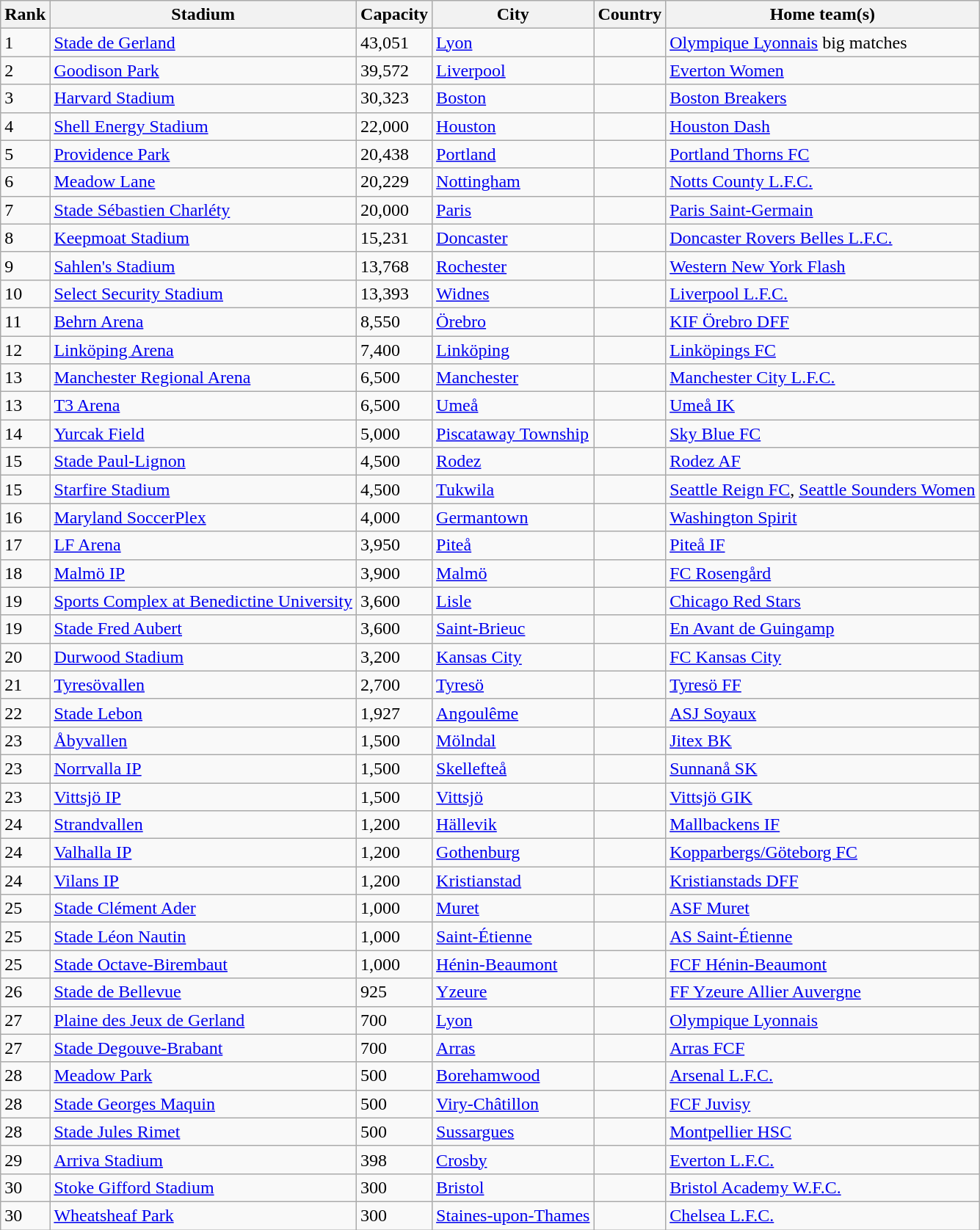<table class="wikitable sortable">
<tr>
<th>Rank</th>
<th>Stadium</th>
<th>Capacity</th>
<th>City</th>
<th>Country</th>
<th>Home team(s)</th>
</tr>
<tr>
<td>1</td>
<td><a href='#'>Stade de Gerland</a></td>
<td>43,051 </td>
<td><a href='#'>Lyon</a></td>
<td></td>
<td><a href='#'>Olympique Lyonnais</a> big matches</td>
</tr>
<tr>
<td>2</td>
<td><a href='#'>Goodison Park</a></td>
<td>39,572</td>
<td><a href='#'>Liverpool</a></td>
<td></td>
<td><a href='#'>Everton Women</a></td>
</tr>
<tr>
<td>3</td>
<td><a href='#'>Harvard Stadium</a></td>
<td>30,323</td>
<td><a href='#'>Boston</a></td>
<td></td>
<td><a href='#'>Boston Breakers</a></td>
</tr>
<tr>
<td>4</td>
<td><a href='#'>Shell Energy Stadium</a></td>
<td>22,000</td>
<td><a href='#'>Houston</a></td>
<td></td>
<td><a href='#'>Houston Dash</a></td>
</tr>
<tr>
<td>5</td>
<td><a href='#'>Providence Park</a></td>
<td>20,438</td>
<td><a href='#'>Portland</a></td>
<td></td>
<td><a href='#'>Portland Thorns FC</a></td>
</tr>
<tr>
<td>6</td>
<td><a href='#'>Meadow Lane</a></td>
<td>20,229</td>
<td><a href='#'>Nottingham</a></td>
<td></td>
<td><a href='#'>Notts County L.F.C.</a></td>
</tr>
<tr>
<td>7</td>
<td><a href='#'>Stade Sébastien Charléty</a></td>
<td>20,000</td>
<td><a href='#'>Paris</a></td>
<td></td>
<td><a href='#'>Paris Saint-Germain</a></td>
</tr>
<tr>
<td>8</td>
<td><a href='#'>Keepmoat Stadium</a></td>
<td>15,231</td>
<td><a href='#'>Doncaster</a></td>
<td></td>
<td><a href='#'>Doncaster Rovers Belles L.F.C.</a></td>
</tr>
<tr>
<td>9</td>
<td><a href='#'>Sahlen's Stadium</a></td>
<td>13,768</td>
<td><a href='#'>Rochester</a></td>
<td></td>
<td><a href='#'>Western New York Flash</a></td>
</tr>
<tr>
<td>10</td>
<td><a href='#'>Select Security Stadium</a></td>
<td>13,393</td>
<td><a href='#'>Widnes</a></td>
<td></td>
<td><a href='#'>Liverpool L.F.C.</a></td>
</tr>
<tr>
<td>11</td>
<td><a href='#'>Behrn Arena</a></td>
<td>8,550</td>
<td><a href='#'>Örebro</a></td>
<td></td>
<td><a href='#'>KIF Örebro DFF</a></td>
</tr>
<tr>
<td>12</td>
<td><a href='#'>Linköping Arena</a></td>
<td>7,400</td>
<td><a href='#'>Linköping</a></td>
<td></td>
<td><a href='#'>Linköpings FC</a></td>
</tr>
<tr>
<td>13</td>
<td><a href='#'>Manchester Regional Arena</a></td>
<td>6,500</td>
<td><a href='#'>Manchester</a></td>
<td></td>
<td><a href='#'>Manchester City L.F.C.</a></td>
</tr>
<tr>
<td>13</td>
<td><a href='#'>T3 Arena</a></td>
<td>6,500</td>
<td><a href='#'>Umeå</a></td>
<td></td>
<td><a href='#'>Umeå IK</a></td>
</tr>
<tr>
<td>14</td>
<td><a href='#'>Yurcak Field</a></td>
<td>5,000</td>
<td><a href='#'>Piscataway Township</a></td>
<td></td>
<td><a href='#'>Sky Blue FC</a></td>
</tr>
<tr>
<td>15</td>
<td><a href='#'>Stade Paul-Lignon</a></td>
<td>4,500</td>
<td><a href='#'>Rodez</a></td>
<td></td>
<td><a href='#'>Rodez AF</a></td>
</tr>
<tr>
<td>15</td>
<td><a href='#'>Starfire Stadium</a></td>
<td>4,500</td>
<td><a href='#'>Tukwila</a></td>
<td></td>
<td><a href='#'>Seattle Reign FC</a>, <a href='#'>Seattle Sounders Women</a></td>
</tr>
<tr>
<td>16</td>
<td><a href='#'>Maryland SoccerPlex</a></td>
<td>4,000</td>
<td><a href='#'>Germantown</a></td>
<td></td>
<td><a href='#'>Washington Spirit</a></td>
</tr>
<tr>
<td>17</td>
<td><a href='#'>LF Arena</a></td>
<td>3,950</td>
<td><a href='#'>Piteå</a></td>
<td></td>
<td><a href='#'>Piteå IF</a></td>
</tr>
<tr>
<td>18</td>
<td><a href='#'>Malmö IP</a></td>
<td>3,900</td>
<td><a href='#'>Malmö</a></td>
<td></td>
<td><a href='#'>FC Rosengård</a></td>
</tr>
<tr>
<td>19</td>
<td><a href='#'>Sports Complex at Benedictine University</a></td>
<td>3,600</td>
<td><a href='#'>Lisle</a></td>
<td></td>
<td><a href='#'>Chicago Red Stars</a></td>
</tr>
<tr>
<td>19</td>
<td><a href='#'>Stade Fred Aubert</a></td>
<td>3,600</td>
<td><a href='#'>Saint-Brieuc</a></td>
<td></td>
<td><a href='#'>En Avant de Guingamp</a></td>
</tr>
<tr>
<td>20</td>
<td><a href='#'>Durwood Stadium</a></td>
<td>3,200</td>
<td><a href='#'>Kansas City</a></td>
<td></td>
<td><a href='#'>FC Kansas City</a></td>
</tr>
<tr>
<td>21</td>
<td><a href='#'>Tyresövallen</a></td>
<td>2,700</td>
<td><a href='#'>Tyresö</a></td>
<td></td>
<td><a href='#'>Tyresö FF</a></td>
</tr>
<tr>
<td>22</td>
<td><a href='#'>Stade Lebon</a></td>
<td>1,927</td>
<td><a href='#'>Angoulême</a></td>
<td></td>
<td><a href='#'>ASJ Soyaux</a></td>
</tr>
<tr>
<td>23</td>
<td><a href='#'>Åbyvallen</a></td>
<td>1,500</td>
<td><a href='#'>Mölndal</a></td>
<td></td>
<td><a href='#'>Jitex BK</a></td>
</tr>
<tr>
<td>23</td>
<td><a href='#'>Norrvalla IP</a></td>
<td>1,500</td>
<td><a href='#'>Skellefteå</a></td>
<td></td>
<td><a href='#'>Sunnanå SK</a></td>
</tr>
<tr>
<td>23</td>
<td><a href='#'>Vittsjö IP</a></td>
<td>1,500</td>
<td><a href='#'>Vittsjö</a></td>
<td></td>
<td><a href='#'>Vittsjö GIK</a></td>
</tr>
<tr>
<td>24</td>
<td><a href='#'>Strandvallen</a></td>
<td>1,200</td>
<td><a href='#'>Hällevik</a></td>
<td></td>
<td><a href='#'>Mallbackens IF</a></td>
</tr>
<tr>
<td>24</td>
<td><a href='#'>Valhalla IP</a></td>
<td>1,200</td>
<td><a href='#'>Gothenburg</a></td>
<td></td>
<td><a href='#'>Kopparbergs/Göteborg FC</a></td>
</tr>
<tr>
<td>24</td>
<td><a href='#'>Vilans IP</a></td>
<td>1,200</td>
<td><a href='#'>Kristianstad</a></td>
<td></td>
<td><a href='#'>Kristianstads DFF</a></td>
</tr>
<tr>
<td>25</td>
<td><a href='#'>Stade Clément Ader</a></td>
<td>1,000</td>
<td><a href='#'>Muret</a></td>
<td></td>
<td><a href='#'>ASF Muret</a></td>
</tr>
<tr>
<td>25</td>
<td><a href='#'>Stade Léon Nautin</a></td>
<td>1,000</td>
<td><a href='#'>Saint-Étienne</a></td>
<td></td>
<td><a href='#'>AS Saint-Étienne</a></td>
</tr>
<tr>
<td>25</td>
<td><a href='#'>Stade Octave-Birembaut</a></td>
<td>1,000</td>
<td><a href='#'>Hénin-Beaumont</a></td>
<td></td>
<td><a href='#'>FCF Hénin-Beaumont</a></td>
</tr>
<tr>
<td>26</td>
<td><a href='#'>Stade de Bellevue</a></td>
<td>925</td>
<td><a href='#'>Yzeure</a></td>
<td></td>
<td><a href='#'>FF Yzeure Allier Auvergne</a></td>
</tr>
<tr>
<td>27</td>
<td><a href='#'>Plaine des Jeux de Gerland</a></td>
<td>700</td>
<td><a href='#'>Lyon</a></td>
<td></td>
<td><a href='#'>Olympique Lyonnais</a></td>
</tr>
<tr>
<td>27</td>
<td><a href='#'>Stade Degouve-Brabant</a></td>
<td>700</td>
<td><a href='#'>Arras</a></td>
<td></td>
<td><a href='#'>Arras FCF</a></td>
</tr>
<tr>
<td>28</td>
<td><a href='#'>Meadow Park</a></td>
<td>500</td>
<td><a href='#'>Borehamwood</a></td>
<td></td>
<td><a href='#'>Arsenal L.F.C.</a></td>
</tr>
<tr>
<td>28</td>
<td><a href='#'>Stade Georges Maquin</a></td>
<td>500</td>
<td><a href='#'>Viry-Châtillon</a></td>
<td></td>
<td><a href='#'>FCF Juvisy</a></td>
</tr>
<tr>
<td>28</td>
<td><a href='#'>Stade Jules Rimet</a></td>
<td>500</td>
<td><a href='#'>Sussargues</a></td>
<td></td>
<td><a href='#'>Montpellier HSC</a></td>
</tr>
<tr>
<td>29</td>
<td><a href='#'>Arriva Stadium</a></td>
<td>398</td>
<td><a href='#'>Crosby</a></td>
<td></td>
<td><a href='#'>Everton L.F.C.</a></td>
</tr>
<tr>
<td>30</td>
<td><a href='#'>Stoke Gifford Stadium</a></td>
<td>300</td>
<td><a href='#'>Bristol</a></td>
<td></td>
<td><a href='#'>Bristol Academy W.F.C.</a></td>
</tr>
<tr>
<td>30</td>
<td><a href='#'>Wheatsheaf Park</a></td>
<td>300</td>
<td><a href='#'>Staines-upon-Thames</a></td>
<td></td>
<td><a href='#'>Chelsea L.F.C.</a></td>
</tr>
</table>
